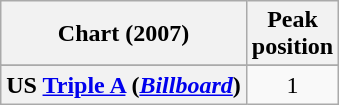<table class="wikitable sortable plainrowheaders" style="text-align:center">
<tr>
<th scope="col">Chart (2007)</th>
<th scope="col">Peak<br>position</th>
</tr>
<tr>
</tr>
<tr>
</tr>
<tr>
<th scope="row">US <a href='#'>Triple A</a> (<em><a href='#'>Billboard</a></em>)</th>
<td>1</td>
</tr>
</table>
